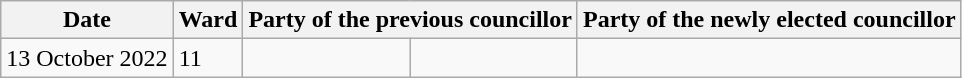<table class="wikitable">
<tr>
<th>Date</th>
<th>Ward</th>
<th colspan=2>Party of the previous councillor</th>
<th colspan=2>Party of the newly elected councillor</th>
</tr>
<tr>
<td>13 October 2022</td>
<td>11</td>
<td></td>
<td></td>
</tr>
</table>
